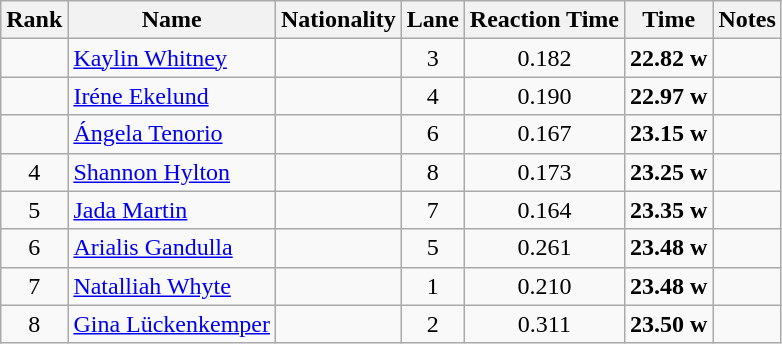<table class="wikitable sortable" style="text-align:center">
<tr>
<th>Rank</th>
<th>Name</th>
<th>Nationality</th>
<th>Lane</th>
<th>Reaction Time</th>
<th>Time</th>
<th>Notes</th>
</tr>
<tr>
<td></td>
<td align=left><a href='#'>Kaylin Whitney</a></td>
<td align=left></td>
<td>3</td>
<td>0.182</td>
<td><strong>22.82</strong> <strong>w</strong></td>
<td></td>
</tr>
<tr>
<td></td>
<td align=left><a href='#'>Iréne Ekelund</a></td>
<td align=left></td>
<td>4</td>
<td>0.190</td>
<td><strong>22.97</strong> <strong>w</strong></td>
<td></td>
</tr>
<tr>
<td></td>
<td align=left><a href='#'>Ángela Tenorio</a></td>
<td align=left></td>
<td>6</td>
<td>0.167</td>
<td><strong>23.15</strong> <strong>w</strong></td>
<td></td>
</tr>
<tr>
<td>4</td>
<td align=left><a href='#'>Shannon Hylton</a></td>
<td align=left></td>
<td>8</td>
<td>0.173</td>
<td><strong>23.25</strong> <strong>w</strong></td>
<td></td>
</tr>
<tr>
<td>5</td>
<td align=left><a href='#'>Jada Martin</a></td>
<td align=left></td>
<td>7</td>
<td>0.164</td>
<td><strong>23.35</strong> <strong>w</strong></td>
<td></td>
</tr>
<tr>
<td>6</td>
<td align=left><a href='#'>Arialis Gandulla</a></td>
<td align=left></td>
<td>5</td>
<td>0.261</td>
<td><strong>23.48</strong> <strong>w</strong></td>
<td></td>
</tr>
<tr>
<td>7</td>
<td align=left><a href='#'>Natalliah Whyte</a></td>
<td align=left></td>
<td>1</td>
<td>0.210</td>
<td><strong>23.48</strong> <strong>w</strong></td>
<td></td>
</tr>
<tr>
<td>8</td>
<td align=left><a href='#'>Gina Lückenkemper</a></td>
<td align=left></td>
<td>2</td>
<td>0.311</td>
<td><strong>23.50</strong> <strong>w</strong></td>
<td></td>
</tr>
</table>
